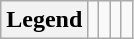<table class="wikitable">
<tr>
<th>Legend</th>
<td></td>
<td></td>
<td></td>
<td></td>
</tr>
</table>
